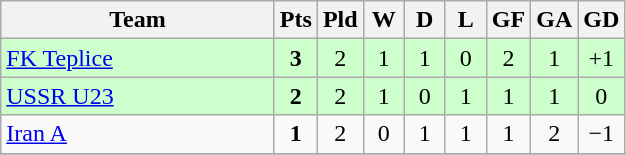<table class="wikitable" style="text-align:center;">
<tr>
<th width=175>Team</th>
<th width=20 abbr="Points">Pts</th>
<th width=20 abbr="Played">Pld</th>
<th width=20 abbr="Won">W</th>
<th width=20 abbr="Drawn">D</th>
<th width=20 abbr="Lost">L</th>
<th width=20 abbr="Goals for">GF</th>
<th width=20 abbr="Goals against">GA</th>
<th width=20 abbr="Goal difference">GD</th>
</tr>
<tr bgcolor=#CCFFCC>
<td style="text-align:left;"> <a href='#'>FK Teplice</a></td>
<td><strong>3</strong></td>
<td>2</td>
<td>1</td>
<td>1</td>
<td>0</td>
<td>2</td>
<td>1</td>
<td>+1</td>
</tr>
<tr bgcolor=#CCFFCC>
<td style="text-align:left;"> <a href='#'>USSR U23</a></td>
<td><strong>2</strong></td>
<td>2</td>
<td>1</td>
<td>0</td>
<td>1</td>
<td>1</td>
<td>1</td>
<td>0</td>
</tr>
<tr>
<td style="text-align:left;"> <a href='#'>Iran A</a></td>
<td><strong>1</strong></td>
<td>2</td>
<td>0</td>
<td>1</td>
<td>1</td>
<td>1</td>
<td>2</td>
<td>−1</td>
</tr>
<tr>
</tr>
</table>
